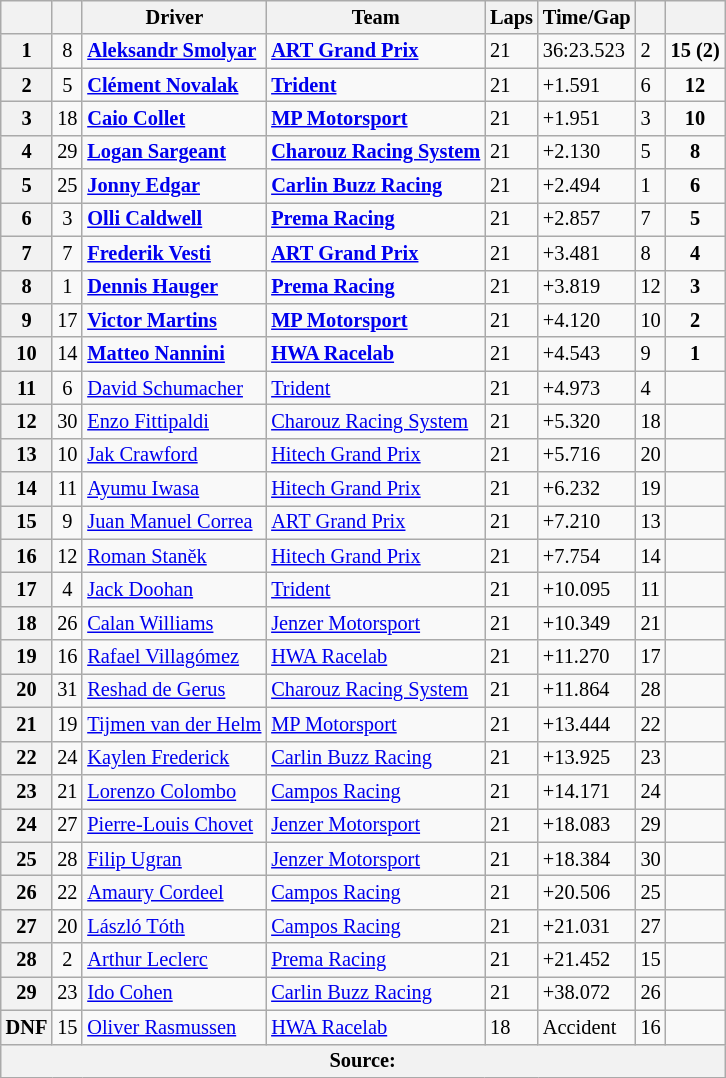<table class="wikitable" style="font-size:85%">
<tr>
<th></th>
<th></th>
<th>Driver</th>
<th>Team</th>
<th>Laps</th>
<th>Time/Gap</th>
<th></th>
<th></th>
</tr>
<tr>
<th>1</th>
<td align="center">8</td>
<td> <strong><a href='#'>Aleksandr Smolyar</a></strong></td>
<td><strong><a href='#'>ART Grand Prix</a></strong></td>
<td>21</td>
<td>36:23.523</td>
<td>2</td>
<td align="center"><strong>15 (2)</strong></td>
</tr>
<tr>
<th>2</th>
<td align="center">5</td>
<td> <strong><a href='#'>Clément Novalak</a></strong></td>
<td><strong><a href='#'>Trident</a></strong></td>
<td>21</td>
<td>+1.591</td>
<td>6</td>
<td align="center"><strong>12</strong></td>
</tr>
<tr>
<th>3</th>
<td align="center">18</td>
<td> <strong><a href='#'>Caio Collet</a></strong></td>
<td><strong><a href='#'>MP Motorsport</a></strong></td>
<td>21</td>
<td>+1.951</td>
<td>3</td>
<td align="center"><strong>10</strong></td>
</tr>
<tr>
<th>4</th>
<td align="center">29</td>
<td> <strong><a href='#'>Logan Sargeant</a></strong></td>
<td><strong><a href='#'>Charouz Racing System</a></strong></td>
<td>21</td>
<td>+2.130</td>
<td>5</td>
<td align="center"><strong>8</strong></td>
</tr>
<tr>
<th>5</th>
<td align="center">25</td>
<td> <strong><a href='#'>Jonny Edgar</a></strong></td>
<td><strong><a href='#'>Carlin Buzz Racing</a></strong></td>
<td>21</td>
<td>+2.494</td>
<td>1</td>
<td align="center"><strong>6</strong></td>
</tr>
<tr>
<th>6</th>
<td align="center">3</td>
<td> <strong><a href='#'>Olli Caldwell</a></strong></td>
<td><strong><a href='#'>Prema Racing</a></strong></td>
<td>21</td>
<td>+2.857</td>
<td>7</td>
<td align="center"><strong>5</strong></td>
</tr>
<tr>
<th>7</th>
<td align="center">7</td>
<td> <strong><a href='#'>Frederik Vesti</a></strong></td>
<td><strong><a href='#'>ART Grand Prix</a></strong></td>
<td>21</td>
<td>+3.481</td>
<td>8</td>
<td align="center"><strong>4</strong></td>
</tr>
<tr>
<th>8</th>
<td align="center">1</td>
<td> <strong><a href='#'>Dennis Hauger</a></strong></td>
<td><strong><a href='#'>Prema Racing</a></strong></td>
<td>21</td>
<td>+3.819</td>
<td>12</td>
<td align="center"><strong>3</strong></td>
</tr>
<tr>
<th>9</th>
<td align="center">17</td>
<td> <strong><a href='#'>Victor Martins</a></strong></td>
<td><strong><a href='#'>MP Motorsport</a></strong></td>
<td>21</td>
<td>+4.120</td>
<td>10</td>
<td align="center"><strong>2</strong></td>
</tr>
<tr>
<th>10</th>
<td align="center">14</td>
<td> <strong><a href='#'>Matteo Nannini</a></strong></td>
<td><strong><a href='#'>HWA Racelab</a></strong></td>
<td>21</td>
<td>+4.543</td>
<td>9</td>
<td align="center"><strong>1</strong></td>
</tr>
<tr>
<th>11</th>
<td align="center">6</td>
<td> <a href='#'>David Schumacher</a></td>
<td><a href='#'>Trident</a></td>
<td>21</td>
<td>+4.973</td>
<td>4</td>
<td></td>
</tr>
<tr>
<th>12</th>
<td align="center">30</td>
<td> <a href='#'>Enzo Fittipaldi</a></td>
<td><a href='#'>Charouz Racing System</a></td>
<td>21</td>
<td>+5.320</td>
<td>18</td>
<td></td>
</tr>
<tr>
<th>13</th>
<td align="center">10</td>
<td> <a href='#'>Jak Crawford</a></td>
<td><a href='#'>Hitech Grand Prix</a></td>
<td>21</td>
<td>+5.716</td>
<td>20</td>
<td></td>
</tr>
<tr>
<th>14</th>
<td align="center">11</td>
<td> <a href='#'>Ayumu Iwasa</a></td>
<td><a href='#'>Hitech Grand Prix</a></td>
<td>21</td>
<td>+6.232</td>
<td>19</td>
<td></td>
</tr>
<tr>
<th>15</th>
<td align="center">9</td>
<td> <a href='#'>Juan Manuel Correa</a></td>
<td><a href='#'>ART Grand Prix</a></td>
<td>21</td>
<td>+7.210</td>
<td>13</td>
<td></td>
</tr>
<tr>
<th>16</th>
<td align="center">12</td>
<td> <a href='#'>Roman Staněk</a></td>
<td><a href='#'>Hitech Grand Prix</a></td>
<td>21</td>
<td>+7.754</td>
<td>14</td>
<td></td>
</tr>
<tr>
<th>17</th>
<td align="center">4</td>
<td> <a href='#'>Jack Doohan</a></td>
<td><a href='#'>Trident</a></td>
<td>21</td>
<td>+10.095</td>
<td>11</td>
<td></td>
</tr>
<tr>
<th>18</th>
<td align="center">26</td>
<td> <a href='#'>Calan Williams</a></td>
<td><a href='#'>Jenzer Motorsport</a></td>
<td>21</td>
<td>+10.349</td>
<td>21</td>
<td></td>
</tr>
<tr>
<th>19</th>
<td align="center">16</td>
<td> <a href='#'>Rafael Villagómez</a></td>
<td><a href='#'>HWA Racelab</a></td>
<td>21</td>
<td>+11.270</td>
<td>17</td>
<td></td>
</tr>
<tr>
<th>20</th>
<td align="center">31</td>
<td> <a href='#'>Reshad de Gerus</a></td>
<td><a href='#'>Charouz Racing System</a></td>
<td>21</td>
<td>+11.864</td>
<td>28</td>
<td></td>
</tr>
<tr>
<th>21</th>
<td align="center">19</td>
<td> <a href='#'>Tijmen van der Helm</a></td>
<td><a href='#'>MP Motorsport</a></td>
<td>21</td>
<td>+13.444</td>
<td>22</td>
<td></td>
</tr>
<tr>
<th>22</th>
<td align="center">24</td>
<td> <a href='#'>Kaylen Frederick</a></td>
<td><a href='#'>Carlin Buzz Racing</a></td>
<td>21</td>
<td>+13.925</td>
<td>23</td>
<td></td>
</tr>
<tr>
<th>23</th>
<td align="center">21</td>
<td> <a href='#'>Lorenzo Colombo</a></td>
<td><a href='#'>Campos Racing</a></td>
<td>21</td>
<td>+14.171</td>
<td>24</td>
<td></td>
</tr>
<tr>
<th>24</th>
<td align="center">27</td>
<td> <a href='#'>Pierre-Louis Chovet</a></td>
<td><a href='#'>Jenzer Motorsport</a></td>
<td>21</td>
<td>+18.083</td>
<td>29</td>
<td></td>
</tr>
<tr>
<th>25</th>
<td align="center">28</td>
<td> <a href='#'>Filip Ugran</a></td>
<td><a href='#'>Jenzer Motorsport</a></td>
<td>21</td>
<td>+18.384</td>
<td>30</td>
<td></td>
</tr>
<tr>
<th>26</th>
<td align="center">22</td>
<td> <a href='#'>Amaury Cordeel</a></td>
<td><a href='#'>Campos Racing</a></td>
<td>21</td>
<td>+20.506</td>
<td>25</td>
<td></td>
</tr>
<tr>
<th>27</th>
<td align="center">20</td>
<td> <a href='#'>László Tóth</a></td>
<td><a href='#'>Campos Racing</a></td>
<td>21</td>
<td>+21.031</td>
<td>27</td>
<td></td>
</tr>
<tr>
<th>28</th>
<td align="center">2</td>
<td> <a href='#'>Arthur Leclerc</a></td>
<td><a href='#'>Prema Racing</a></td>
<td>21</td>
<td>+21.452</td>
<td>15</td>
<td></td>
</tr>
<tr>
<th>29</th>
<td align="center">23</td>
<td> <a href='#'>Ido Cohen</a></td>
<td><a href='#'>Carlin Buzz Racing</a></td>
<td>21</td>
<td>+38.072</td>
<td>26</td>
<td></td>
</tr>
<tr>
<th>DNF</th>
<td align="center">15</td>
<td> <a href='#'>Oliver Rasmussen</a></td>
<td><a href='#'>HWA Racelab</a></td>
<td>18</td>
<td>Accident</td>
<td>16</td>
<td></td>
</tr>
<tr>
<th colspan="8">Source:</th>
</tr>
</table>
